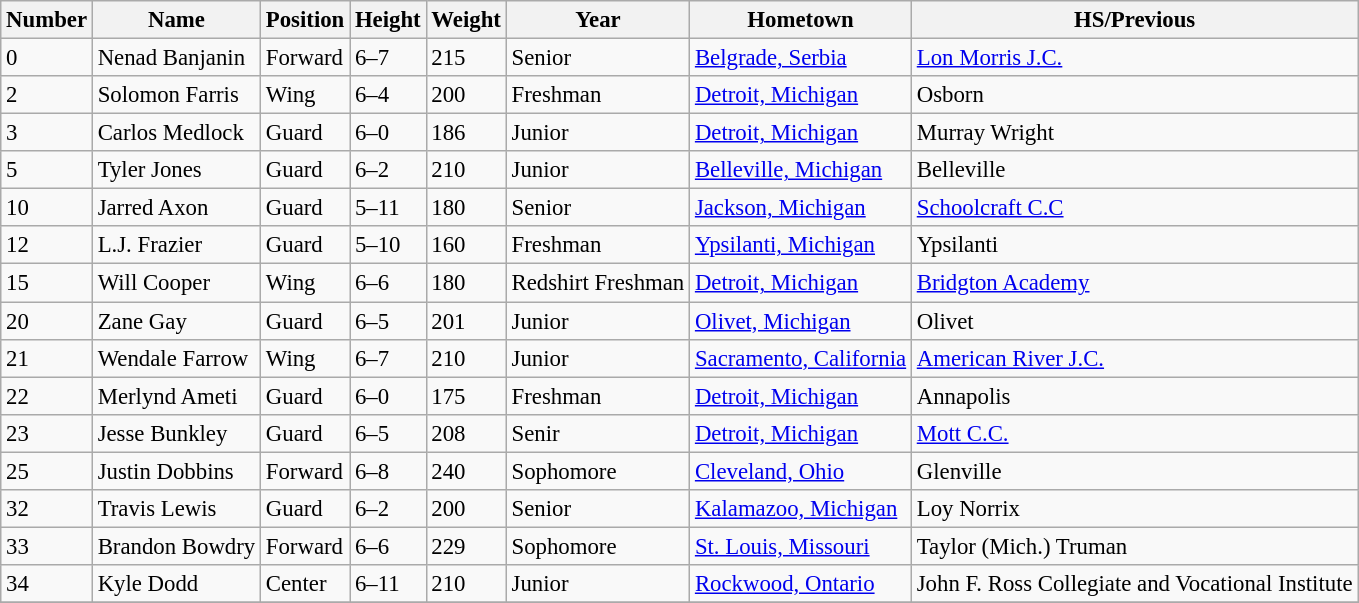<table class="wikitable" style="font-size: 95%;">
<tr>
<th>Number</th>
<th>Name</th>
<th>Position</th>
<th>Height</th>
<th>Weight</th>
<th>Year</th>
<th>Hometown</th>
<th>HS/Previous</th>
</tr>
<tr>
<td>0</td>
<td>Nenad Banjanin</td>
<td>Forward</td>
<td>6–7</td>
<td>215</td>
<td>Senior</td>
<td><a href='#'>Belgrade, Serbia</a></td>
<td><a href='#'>Lon Morris J.C.</a></td>
</tr>
<tr>
<td>2</td>
<td>Solomon Farris</td>
<td>Wing</td>
<td>6–4</td>
<td>200</td>
<td>Freshman</td>
<td><a href='#'>Detroit, Michigan</a></td>
<td>Osborn</td>
</tr>
<tr>
<td>3</td>
<td>Carlos Medlock</td>
<td>Guard</td>
<td>6–0</td>
<td>186</td>
<td>Junior</td>
<td><a href='#'>Detroit, Michigan</a></td>
<td>Murray Wright</td>
</tr>
<tr>
<td>5</td>
<td>Tyler Jones</td>
<td>Guard</td>
<td>6–2</td>
<td>210</td>
<td>Junior</td>
<td><a href='#'>Belleville, Michigan</a></td>
<td>Belleville</td>
</tr>
<tr>
<td>10</td>
<td>Jarred Axon</td>
<td>Guard</td>
<td>5–11</td>
<td>180</td>
<td>Senior</td>
<td><a href='#'>Jackson, Michigan</a></td>
<td><a href='#'>Schoolcraft C.C</a></td>
</tr>
<tr>
<td>12</td>
<td>L.J. Frazier</td>
<td>Guard</td>
<td>5–10</td>
<td>160</td>
<td>Freshman</td>
<td><a href='#'>Ypsilanti, Michigan</a></td>
<td>Ypsilanti</td>
</tr>
<tr>
<td>15</td>
<td>Will Cooper</td>
<td>Wing</td>
<td>6–6</td>
<td>180</td>
<td>Redshirt Freshman</td>
<td><a href='#'>Detroit, Michigan</a></td>
<td><a href='#'>Bridgton Academy</a></td>
</tr>
<tr>
<td>20</td>
<td>Zane Gay</td>
<td>Guard</td>
<td>6–5</td>
<td>201</td>
<td>Junior</td>
<td><a href='#'>Olivet, Michigan</a></td>
<td>Olivet</td>
</tr>
<tr>
<td>21</td>
<td>Wendale Farrow</td>
<td>Wing</td>
<td>6–7</td>
<td>210</td>
<td>Junior</td>
<td><a href='#'>Sacramento, California</a></td>
<td><a href='#'>American River J.C.</a></td>
</tr>
<tr>
<td>22</td>
<td>Merlynd Ameti</td>
<td>Guard</td>
<td>6–0</td>
<td>175</td>
<td>Freshman</td>
<td><a href='#'>Detroit, Michigan</a></td>
<td>Annapolis</td>
</tr>
<tr>
<td>23</td>
<td>Jesse Bunkley</td>
<td>Guard</td>
<td>6–5</td>
<td>208</td>
<td>Senir</td>
<td><a href='#'>Detroit, Michigan</a></td>
<td><a href='#'>Mott C.C.</a></td>
</tr>
<tr>
<td>25</td>
<td>Justin Dobbins</td>
<td>Forward</td>
<td>6–8</td>
<td>240</td>
<td>Sophomore</td>
<td><a href='#'>Cleveland, Ohio</a></td>
<td>Glenville</td>
</tr>
<tr>
<td>32</td>
<td>Travis Lewis</td>
<td>Guard</td>
<td>6–2</td>
<td>200</td>
<td>Senior</td>
<td><a href='#'>Kalamazoo, Michigan</a></td>
<td>Loy Norrix</td>
</tr>
<tr>
<td>33</td>
<td>Brandon Bowdry</td>
<td>Forward</td>
<td>6–6</td>
<td>229</td>
<td>Sophomore</td>
<td><a href='#'>St. Louis, Missouri</a></td>
<td>Taylor (Mich.) Truman</td>
</tr>
<tr>
<td>34</td>
<td>Kyle Dodd</td>
<td>Center</td>
<td>6–11</td>
<td>210</td>
<td>Junior</td>
<td><a href='#'>Rockwood, Ontario</a></td>
<td>John F. Ross Collegiate and Vocational Institute</td>
</tr>
<tr>
</tr>
</table>
